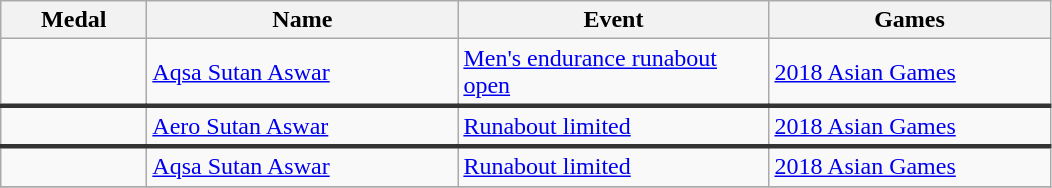<table class="wikitable sortable" style="font-size:100%">
<tr>
<th width="90">Medal</th>
<th width="200">Name</th>
<th width="200">Event</th>
<th width="180">Games</th>
</tr>
<tr>
<td></td>
<td><a href='#'>Aqsa Sutan Aswar</a></td>
<td><a href='#'>Men's endurance runabout open</a></td>
<td><a href='#'>2018 Asian Games</a></td>
</tr>
<tr style="border-top: 3px solid #333333;">
<td></td>
<td><a href='#'>Aero Sutan Aswar</a></td>
<td><a href='#'>Runabout limited</a></td>
<td><a href='#'>2018 Asian Games</a></td>
</tr>
<tr style="border-top: 3px solid #333333;">
<td></td>
<td><a href='#'>Aqsa Sutan Aswar</a></td>
<td><a href='#'>Runabout limited</a></td>
<td><a href='#'>2018 Asian Games</a></td>
</tr>
<tr>
</tr>
</table>
